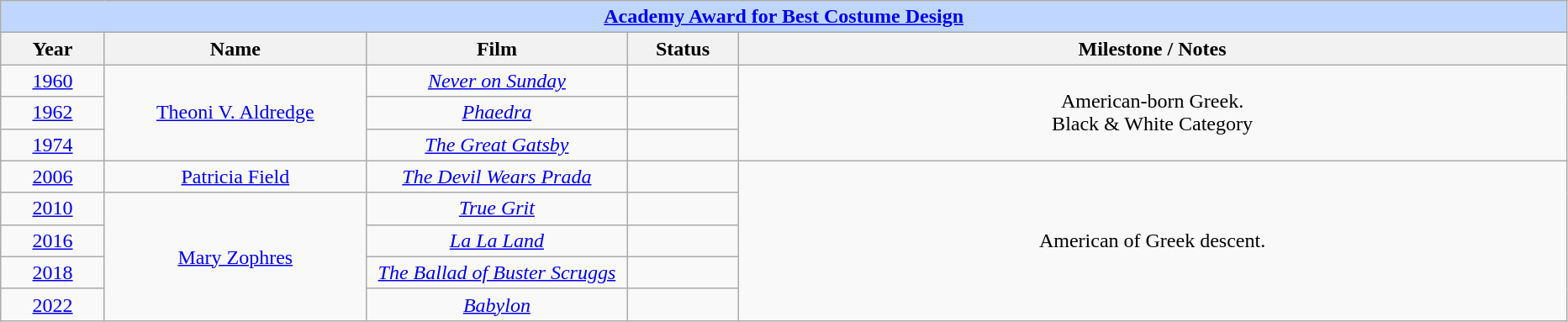<table class="wikitable" style="text-align: center">
<tr ---- bgcolor="#bfd7ff">
<td colspan=5 align=center><strong><a href='#'>Academy Award for Best Costume Design</a></strong></td>
</tr>
<tr ---- bgcolor="#ebf5ff">
<th width="75">Year</th>
<th width="200">Name</th>
<th width="200">Film</th>
<th width="80">Status</th>
<th width="650">Milestone / Notes</th>
</tr>
<tr>
<td><a href='#'>1960</a></td>
<td rowspan=3><a href='#'>Theoni V. Aldredge</a></td>
<td><em><a href='#'>Never on Sunday</a></em></td>
<td></td>
<td rowspan=3>American-born Greek.<br>Black & White Category</td>
</tr>
<tr>
<td><a href='#'>1962</a></td>
<td><em><a href='#'>Phaedra</a></em></td>
<td></td>
</tr>
<tr>
<td><a href='#'>1974</a></td>
<td><em><a href='#'>The Great Gatsby</a></em></td>
<td></td>
</tr>
<tr>
<td><a href='#'>2006</a></td>
<td rowspan=1><a href='#'>Patricia Field</a></td>
<td><em><a href='#'>The Devil Wears Prada</a></em></td>
<td></td>
<td rowspan="5">American of Greek descent.</td>
</tr>
<tr>
<td><a href='#'>2010</a></td>
<td rowspan="4"><a href='#'>Mary Zophres</a></td>
<td><em><a href='#'>True Grit</a></em></td>
<td></td>
</tr>
<tr>
<td><a href='#'>2016</a></td>
<td><em><a href='#'>La La Land</a></em></td>
<td></td>
</tr>
<tr>
<td><a href='#'>2018</a></td>
<td><em><a href='#'>The Ballad of Buster Scruggs</a></em></td>
<td></td>
</tr>
<tr>
<td><a href='#'>2022</a></td>
<td><em><a href='#'>Babylon</a></em></td>
<td></td>
</tr>
</table>
